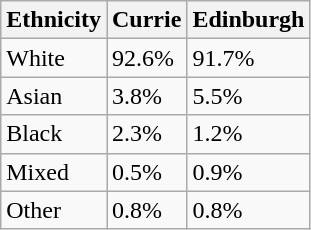<table class="wikitable">
<tr>
<th>Ethnicity</th>
<th>Currie</th>
<th>Edinburgh</th>
</tr>
<tr>
<td>White</td>
<td>92.6%</td>
<td>91.7%</td>
</tr>
<tr>
<td>Asian</td>
<td>3.8%</td>
<td>5.5%</td>
</tr>
<tr>
<td>Black</td>
<td>2.3%</td>
<td>1.2%</td>
</tr>
<tr>
<td>Mixed</td>
<td>0.5%</td>
<td>0.9%</td>
</tr>
<tr>
<td>Other</td>
<td>0.8%</td>
<td>0.8%</td>
</tr>
</table>
